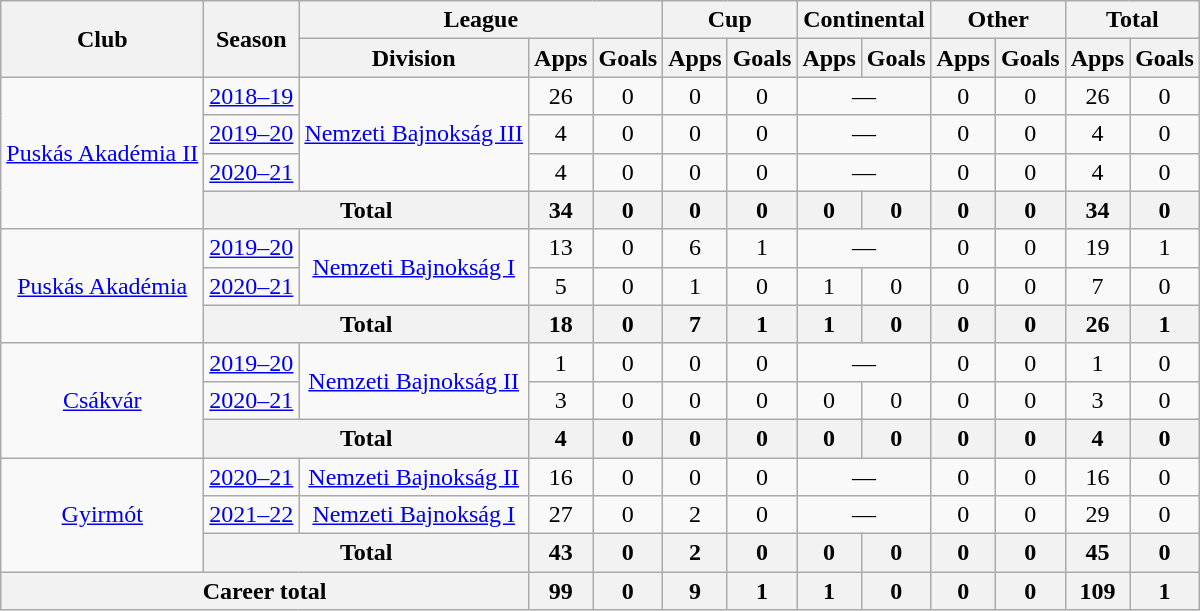<table class="wikitable" style="text-align:center">
<tr>
<th rowspan="2">Club</th>
<th rowspan="2">Season</th>
<th colspan="3">League</th>
<th colspan="2">Cup</th>
<th colspan="2">Continental</th>
<th colspan="2">Other</th>
<th colspan="2">Total</th>
</tr>
<tr>
<th>Division</th>
<th>Apps</th>
<th>Goals</th>
<th>Apps</th>
<th>Goals</th>
<th>Apps</th>
<th>Goals</th>
<th>Apps</th>
<th>Goals</th>
<th>Apps</th>
<th>Goals</th>
</tr>
<tr>
<td rowspan="4"><a href='#'>Puskás Akadémia II</a></td>
<td><a href='#'>2018–19</a></td>
<td rowspan="3"><a href='#'>Nemzeti Bajnokság III</a></td>
<td>26</td>
<td>0</td>
<td>0</td>
<td>0</td>
<td colspan="2">—</td>
<td>0</td>
<td>0</td>
<td>26</td>
<td>0</td>
</tr>
<tr>
<td><a href='#'>2019–20</a></td>
<td>4</td>
<td>0</td>
<td>0</td>
<td>0</td>
<td colspan="2">—</td>
<td>0</td>
<td>0</td>
<td>4</td>
<td>0</td>
</tr>
<tr>
<td><a href='#'>2020–21</a></td>
<td>4</td>
<td>0</td>
<td>0</td>
<td>0</td>
<td colspan="2">—</td>
<td>0</td>
<td>0</td>
<td>4</td>
<td>0</td>
</tr>
<tr>
<th colspan="2">Total</th>
<th>34</th>
<th>0</th>
<th>0</th>
<th>0</th>
<th>0</th>
<th>0</th>
<th>0</th>
<th>0</th>
<th>34</th>
<th>0</th>
</tr>
<tr>
<td rowspan="3"><a href='#'>Puskás Akadémia</a></td>
<td><a href='#'>2019–20</a></td>
<td rowspan="2"><a href='#'>Nemzeti Bajnokság I</a></td>
<td>13</td>
<td>0</td>
<td>6</td>
<td>1</td>
<td colspan="2">—</td>
<td>0</td>
<td>0</td>
<td>19</td>
<td>1</td>
</tr>
<tr>
<td><a href='#'>2020–21</a></td>
<td>5</td>
<td>0</td>
<td>1</td>
<td>0</td>
<td>1</td>
<td>0</td>
<td>0</td>
<td>0</td>
<td>7</td>
<td>0</td>
</tr>
<tr>
<th colspan="2">Total</th>
<th>18</th>
<th>0</th>
<th>7</th>
<th>1</th>
<th>1</th>
<th>0</th>
<th>0</th>
<th>0</th>
<th>26</th>
<th>1</th>
</tr>
<tr>
<td rowspan="3"><a href='#'>Csákvár</a></td>
<td><a href='#'>2019–20</a></td>
<td rowspan="2"><a href='#'>Nemzeti Bajnokság II</a></td>
<td>1</td>
<td>0</td>
<td>0</td>
<td>0</td>
<td colspan="2">—</td>
<td>0</td>
<td>0</td>
<td>1</td>
<td>0</td>
</tr>
<tr>
<td><a href='#'>2020–21</a></td>
<td>3</td>
<td>0</td>
<td>0</td>
<td>0</td>
<td>0</td>
<td>0</td>
<td>0</td>
<td>0</td>
<td>3</td>
<td>0</td>
</tr>
<tr>
<th colspan="2">Total</th>
<th>4</th>
<th>0</th>
<th>0</th>
<th>0</th>
<th>0</th>
<th>0</th>
<th>0</th>
<th>0</th>
<th>4</th>
<th>0</th>
</tr>
<tr>
<td rowspan="3"><a href='#'>Gyirmót</a></td>
<td><a href='#'>2020–21</a></td>
<td><a href='#'>Nemzeti Bajnokság II</a></td>
<td>16</td>
<td>0</td>
<td>0</td>
<td>0</td>
<td colspan="2">—</td>
<td>0</td>
<td>0</td>
<td>16</td>
<td>0</td>
</tr>
<tr>
<td><a href='#'>2021–22</a></td>
<td><a href='#'>Nemzeti Bajnokság I</a></td>
<td>27</td>
<td>0</td>
<td>2</td>
<td>0</td>
<td colspan="2">—</td>
<td>0</td>
<td>0</td>
<td>29</td>
<td>0</td>
</tr>
<tr>
<th colspan="2">Total</th>
<th>43</th>
<th>0</th>
<th>2</th>
<th>0</th>
<th>0</th>
<th>0</th>
<th>0</th>
<th>0</th>
<th>45</th>
<th>0</th>
</tr>
<tr>
<th colspan="3">Career total</th>
<th>99</th>
<th>0</th>
<th>9</th>
<th>1</th>
<th>1</th>
<th>0</th>
<th>0</th>
<th>0</th>
<th>109</th>
<th>1</th>
</tr>
</table>
